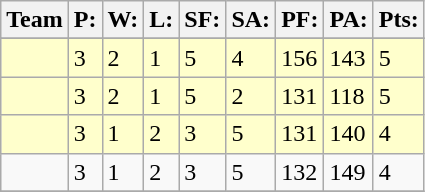<table class="wikitable">
<tr>
<th>Team</th>
<th>P:</th>
<th>W:</th>
<th>L:</th>
<th>SF:</th>
<th>SA:</th>
<th>PF:</th>
<th>PA:</th>
<th>Pts:</th>
</tr>
<tr valign="top">
</tr>
<tr bgcolor="#ffffcc">
<td></td>
<td>3</td>
<td>2</td>
<td>1</td>
<td>5</td>
<td>4</td>
<td>156</td>
<td>143</td>
<td>5</td>
</tr>
<tr bgcolor="#ffffcc">
<td></td>
<td>3</td>
<td>2</td>
<td>1</td>
<td>5</td>
<td>2</td>
<td>131</td>
<td>118</td>
<td>5</td>
</tr>
<tr bgcolor="#ffffcc">
<td></td>
<td>3</td>
<td>1</td>
<td>2</td>
<td>3</td>
<td>5</td>
<td>131</td>
<td>140</td>
<td>4</td>
</tr>
<tr>
<td></td>
<td>3</td>
<td>1</td>
<td>2</td>
<td>3</td>
<td>5</td>
<td>132</td>
<td>149</td>
<td>4</td>
</tr>
<tr>
</tr>
</table>
